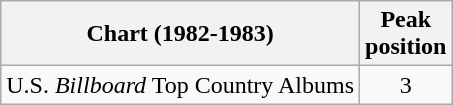<table class="wikitable">
<tr>
<th>Chart (1982-1983)</th>
<th>Peak<br>position</th>
</tr>
<tr>
<td>U.S. <em>Billboard</em> Top Country Albums</td>
<td align="center">3</td>
</tr>
</table>
